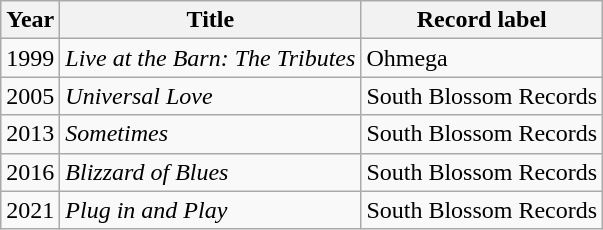<table class="wikitable sortable">
<tr>
<th>Year</th>
<th>Title</th>
<th>Record label</th>
</tr>
<tr>
<td>1999</td>
<td><em>Live at the Barn: The Tributes</em></td>
<td>Ohmega</td>
</tr>
<tr>
<td>2005</td>
<td><em>Universal Love</em></td>
<td style="text-align:center;">South Blossom Records</td>
</tr>
<tr>
<td>2013</td>
<td><em>Sometimes</em></td>
<td style="text-align:center;">South Blossom Records</td>
</tr>
<tr>
<td>2016</td>
<td><em>Blizzard of Blues</em></td>
<td style="text-align:center;">South Blossom Records</td>
</tr>
<tr>
<td>2021</td>
<td><em>Plug in and Play</em></td>
<td style="text-align:center;">South Blossom Records</td>
</tr>
</table>
